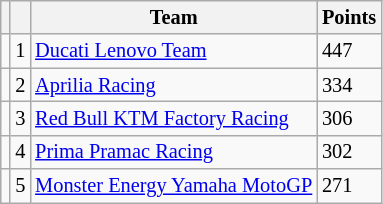<table class="wikitable" style="font-size: 85%;">
<tr>
<th></th>
<th></th>
<th>Team</th>
<th>Points</th>
</tr>
<tr>
<td></td>
<td align=center>1</td>
<td> <a href='#'>Ducati Lenovo Team</a></td>
<td align=left>447</td>
</tr>
<tr>
<td></td>
<td align=center>2</td>
<td> <a href='#'>Aprilia Racing</a></td>
<td align=left>334</td>
</tr>
<tr>
<td></td>
<td align=center>3</td>
<td> <a href='#'>Red Bull KTM Factory Racing</a></td>
<td align=left>306</td>
</tr>
<tr>
<td></td>
<td align=center>4</td>
<td> <a href='#'>Prima Pramac Racing</a></td>
<td align=left>302</td>
</tr>
<tr>
<td></td>
<td align=center>5</td>
<td> <a href='#'>Monster Energy Yamaha MotoGP</a></td>
<td align=left>271</td>
</tr>
</table>
